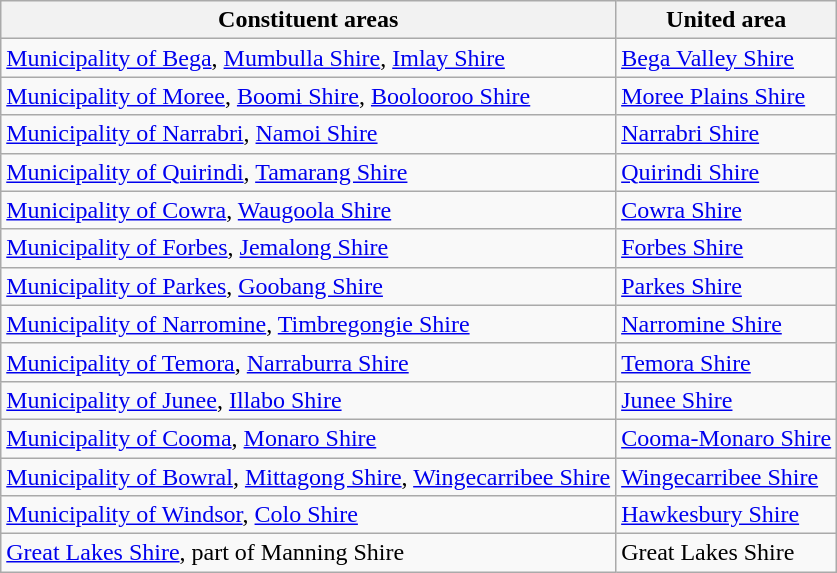<table class="wikitable">
<tr>
<th><strong>Constituent areas</strong></th>
<th><strong>United area</strong></th>
</tr>
<tr>
<td><a href='#'>Municipality of Bega</a>, <a href='#'>Mumbulla Shire</a>, <a href='#'>Imlay Shire</a></td>
<td><a href='#'>Bega Valley Shire</a></td>
</tr>
<tr>
<td><a href='#'>Municipality of Moree</a>, <a href='#'>Boomi Shire</a>, <a href='#'>Boolooroo Shire</a></td>
<td><a href='#'>Moree Plains Shire</a></td>
</tr>
<tr>
<td><a href='#'>Municipality of Narrabri</a>, <a href='#'>Namoi Shire</a></td>
<td><a href='#'>Narrabri Shire</a></td>
</tr>
<tr>
<td><a href='#'>Municipality of Quirindi</a>, <a href='#'>Tamarang Shire</a></td>
<td><a href='#'>Quirindi Shire</a></td>
</tr>
<tr>
<td><a href='#'>Municipality of Cowra</a>, <a href='#'>Waugoola Shire</a></td>
<td><a href='#'>Cowra Shire</a></td>
</tr>
<tr>
<td><a href='#'>Municipality of Forbes</a>, <a href='#'>Jemalong Shire</a></td>
<td><a href='#'>Forbes Shire</a></td>
</tr>
<tr>
<td><a href='#'>Municipality of Parkes</a>, <a href='#'>Goobang Shire</a></td>
<td><a href='#'>Parkes Shire</a></td>
</tr>
<tr>
<td><a href='#'>Municipality of Narromine</a>, <a href='#'>Timbregongie Shire</a></td>
<td><a href='#'>Narromine Shire</a></td>
</tr>
<tr>
<td><a href='#'>Municipality of Temora</a>, <a href='#'>Narraburra Shire</a></td>
<td><a href='#'>Temora Shire</a></td>
</tr>
<tr>
<td><a href='#'>Municipality of Junee</a>, <a href='#'>Illabo Shire</a></td>
<td><a href='#'>Junee Shire</a></td>
</tr>
<tr>
<td><a href='#'>Municipality of Cooma</a>, <a href='#'>Monaro Shire</a></td>
<td><a href='#'>Cooma-Monaro Shire</a></td>
</tr>
<tr>
<td><a href='#'>Municipality of Bowral</a>, <a href='#'>Mittagong Shire</a>, <a href='#'>Wingecarribee Shire</a></td>
<td><a href='#'>Wingecarribee Shire</a></td>
</tr>
<tr>
<td><a href='#'>Municipality of Windsor</a>, <a href='#'>Colo Shire</a></td>
<td><a href='#'>Hawkesbury Shire</a></td>
</tr>
<tr>
<td><a href='#'>Great Lakes Shire</a>, part of Manning Shire</td>
<td>Great Lakes Shire</td>
</tr>
</table>
